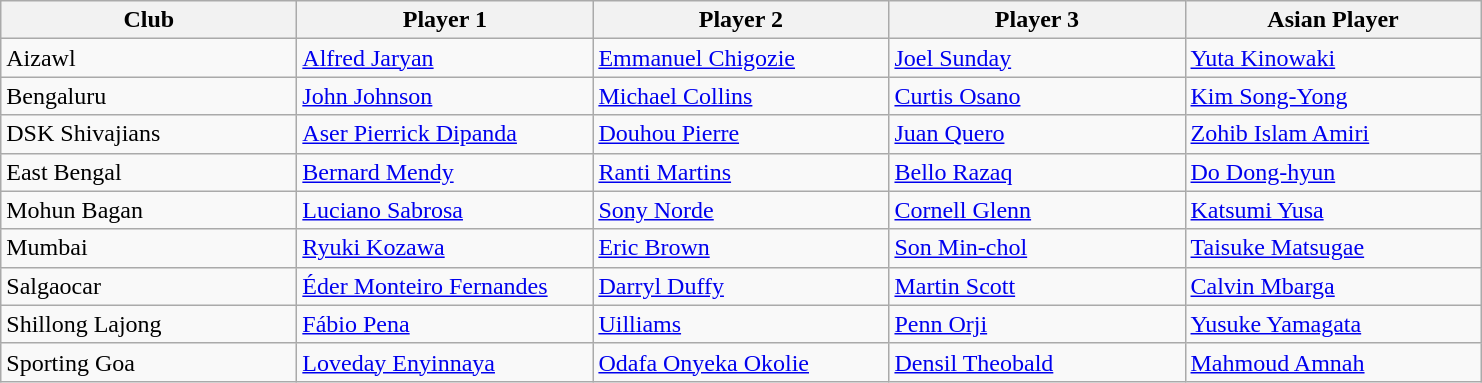<table class="wikitable sortable">
<tr>
<th style="width:190px;">Club</th>
<th style="width:190px;">Player 1</th>
<th style="width:190px;">Player 2</th>
<th style="width:190px;">Player 3</th>
<th style="width:190px;">Asian Player</th>
</tr>
<tr>
<td>Aizawl</td>
<td> <a href='#'>Alfred Jaryan</a></td>
<td> <a href='#'>Emmanuel Chigozie</a></td>
<td> <a href='#'>Joel Sunday</a></td>
<td> <a href='#'>Yuta Kinowaki</a></td>
</tr>
<tr>
<td>Bengaluru</td>
<td> <a href='#'>John Johnson</a></td>
<td> <a href='#'>Michael Collins</a></td>
<td> <a href='#'>Curtis Osano</a></td>
<td> <a href='#'>Kim Song-Yong</a></td>
</tr>
<tr>
<td>DSK Shivajians</td>
<td> <a href='#'>Aser Pierrick Dipanda</a></td>
<td> <a href='#'>Douhou Pierre</a></td>
<td> <a href='#'>Juan Quero</a></td>
<td> <a href='#'>Zohib Islam Amiri</a></td>
</tr>
<tr>
<td>East Bengal</td>
<td> <a href='#'>Bernard Mendy</a></td>
<td> <a href='#'>Ranti Martins</a></td>
<td> <a href='#'>Bello Razaq</a></td>
<td> <a href='#'>Do Dong-hyun</a></td>
</tr>
<tr>
<td>Mohun Bagan</td>
<td> <a href='#'>Luciano Sabrosa</a></td>
<td> <a href='#'>Sony Norde</a></td>
<td> <a href='#'>Cornell Glenn</a></td>
<td> <a href='#'>Katsumi Yusa</a></td>
</tr>
<tr>
<td>Mumbai</td>
<td> <a href='#'>Ryuki Kozawa</a></td>
<td> <a href='#'>Eric Brown</a></td>
<td> <a href='#'>Son Min-chol</a></td>
<td> <a href='#'>Taisuke Matsugae</a></td>
</tr>
<tr>
<td>Salgaocar</td>
<td> <a href='#'>Éder Monteiro Fernandes</a></td>
<td> <a href='#'>Darryl Duffy</a></td>
<td> <a href='#'>Martin Scott</a></td>
<td> <a href='#'>Calvin Mbarga</a></td>
</tr>
<tr>
<td>Shillong Lajong</td>
<td> <a href='#'>Fábio Pena</a></td>
<td> <a href='#'>Uilliams</a></td>
<td> <a href='#'>Penn Orji</a></td>
<td> <a href='#'>Yusuke Yamagata</a></td>
</tr>
<tr>
<td>Sporting Goa</td>
<td> <a href='#'>Loveday Enyinnaya</a></td>
<td> <a href='#'>Odafa Onyeka Okolie</a></td>
<td> <a href='#'>Densil Theobald</a></td>
<td> <a href='#'>Mahmoud Amnah</a></td>
</tr>
</table>
